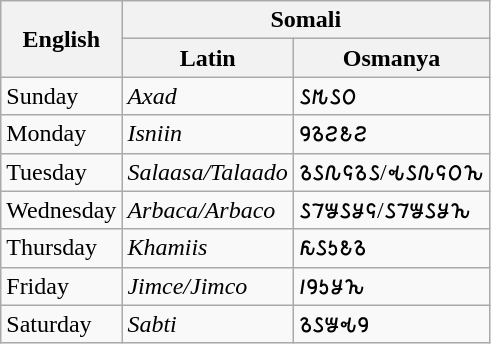<table class="wikitable">
<tr>
<th rowspan="2">English</th>
<th colspan="2">Somali</th>
</tr>
<tr>
<th>Latin</th>
<th>Osmanya</th>
</tr>
<tr>
<td>Sunday</td>
<td><em>Axad</em></td>
<td>𐒖𐒄𐒖𐒆</td>
</tr>
<tr>
<td>Monday</td>
<td><em>Isniin</em></td>
<td>𐒘𐒈𐒒𐒕𐒒</td>
</tr>
<tr>
<td>Tuesday</td>
<td><em>Salaasa/Talaado</em></td>
<td>𐒈𐒖𐒐𐒛𐒈𐒖/𐒂𐒖𐒐𐒛𐒆𐒙</td>
</tr>
<tr>
<td>Wednesday</td>
<td><em>Arbaca/Arbaco</em></td>
<td>𐒖𐒇𐒁𐒖𐒋𐒛/𐒖𐒇𐒁𐒖𐒋𐒙</td>
</tr>
<tr>
<td>Thursday</td>
<td><em>Khamiis</em></td>
<td>𐒅𐒖𐒑𐒕𐒈</td>
</tr>
<tr>
<td>Friday</td>
<td><em>Jimce/Jimco</em></td>
<td>𐒃𐒘𐒑𐒋𐒙</td>
</tr>
<tr>
<td>Saturday</td>
<td><em>Sabti</em></td>
<td>𐒈𐒖𐒁𐒂𐒘</td>
</tr>
</table>
